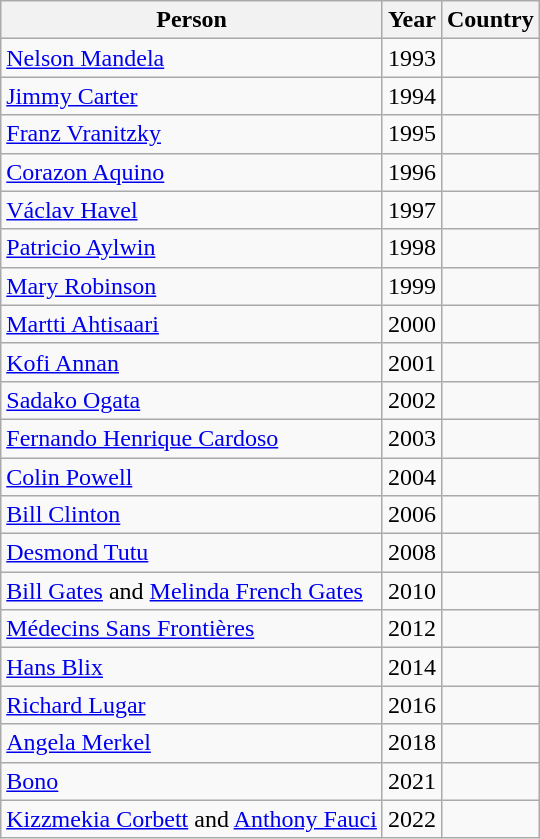<table class="wikitable sortable">
<tr>
<th>Person</th>
<th>Year</th>
<th>Country</th>
</tr>
<tr>
<td><a href='#'>Nelson Mandela</a></td>
<td>1993</td>
<td></td>
</tr>
<tr>
<td><a href='#'>Jimmy Carter</a></td>
<td>1994</td>
<td></td>
</tr>
<tr>
<td><a href='#'>Franz Vranitzky</a></td>
<td>1995</td>
<td></td>
</tr>
<tr>
<td><a href='#'>Corazon Aquino</a></td>
<td>1996</td>
<td></td>
</tr>
<tr>
<td><a href='#'>Václav Havel</a></td>
<td>1997</td>
<td></td>
</tr>
<tr>
<td><a href='#'>Patricio Aylwin</a></td>
<td>1998</td>
<td></td>
</tr>
<tr>
<td><a href='#'>Mary Robinson</a></td>
<td>1999</td>
<td></td>
</tr>
<tr>
<td><a href='#'>Martti Ahtisaari</a></td>
<td>2000</td>
<td></td>
</tr>
<tr>
<td><a href='#'>Kofi Annan</a></td>
<td>2001</td>
<td></td>
</tr>
<tr>
<td><a href='#'>Sadako Ogata</a></td>
<td>2002</td>
<td></td>
</tr>
<tr>
<td><a href='#'>Fernando Henrique Cardoso</a></td>
<td>2003</td>
<td></td>
</tr>
<tr>
<td><a href='#'>Colin Powell</a></td>
<td>2004</td>
<td></td>
</tr>
<tr>
<td><a href='#'>Bill Clinton</a></td>
<td>2006</td>
<td></td>
</tr>
<tr>
<td><a href='#'>Desmond Tutu</a></td>
<td>2008</td>
<td></td>
</tr>
<tr>
<td><a href='#'>Bill Gates</a> and <a href='#'>Melinda French Gates</a></td>
<td>2010</td>
<td></td>
</tr>
<tr>
<td><a href='#'>Médecins Sans Frontières</a></td>
<td>2012</td>
<td></td>
</tr>
<tr>
<td><a href='#'>Hans Blix</a></td>
<td>2014</td>
<td></td>
</tr>
<tr>
<td><a href='#'>Richard Lugar</a></td>
<td>2016</td>
<td></td>
</tr>
<tr>
<td><a href='#'>Angela Merkel</a></td>
<td>2018</td>
<td></td>
</tr>
<tr>
<td><a href='#'>Bono</a></td>
<td>2021</td>
<td></td>
</tr>
<tr>
<td><a href='#'>Kizzmekia Corbett</a> and <a href='#'>Anthony Fauci</a></td>
<td>2022</td>
<td></td>
</tr>
</table>
